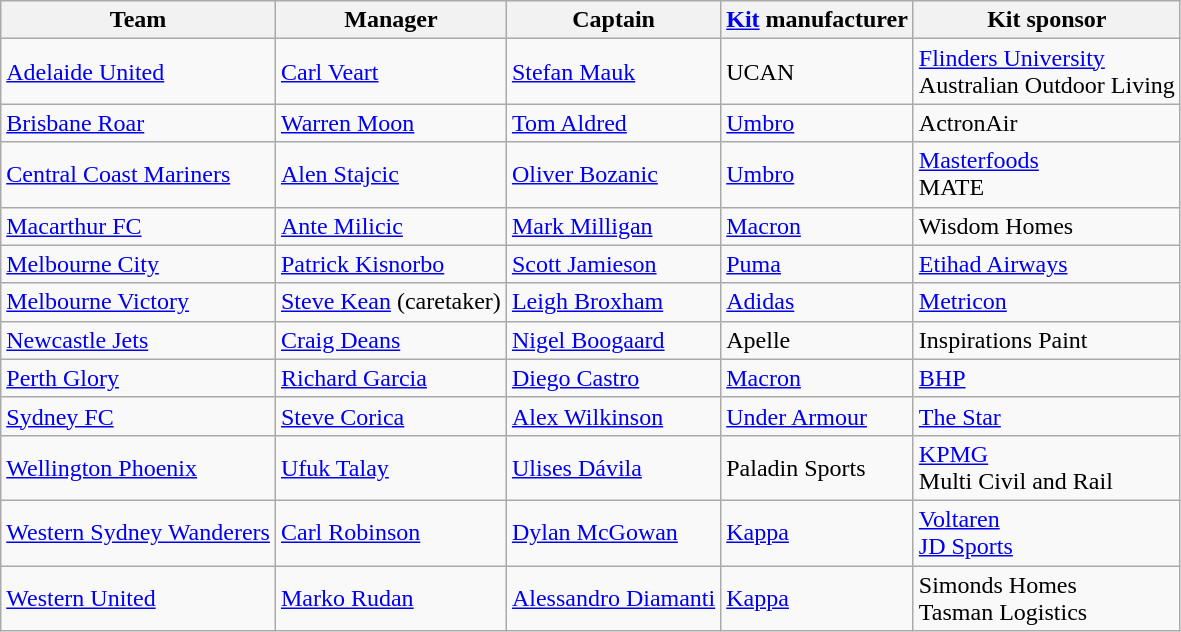<table class="wikitable">
<tr>
<th>Team</th>
<th>Manager</th>
<th>Captain</th>
<th><a href='#'>Kit</a> manufacturer</th>
<th>Kit sponsor</th>
</tr>
<tr>
<td><a href='#'>Adelaide United</a></td>
<td> <a href='#'>Carl Veart</a></td>
<td> <a href='#'>Stefan Mauk</a></td>
<td>UCAN</td>
<td><a href='#'>Flinders University</a><br>Australian Outdoor Living</td>
</tr>
<tr>
<td><a href='#'>Brisbane Roar</a></td>
<td> <a href='#'>Warren Moon</a></td>
<td> <a href='#'>Tom Aldred</a></td>
<td><a href='#'>Umbro</a></td>
<td>ActronAir</td>
</tr>
<tr>
<td><a href='#'>Central Coast Mariners</a></td>
<td> <a href='#'>Alen Stajcic</a></td>
<td> <a href='#'>Oliver Bozanic</a></td>
<td><a href='#'>Umbro</a></td>
<td><a href='#'>Masterfoods</a><br>MATE</td>
</tr>
<tr>
<td><a href='#'>Macarthur FC</a></td>
<td> <a href='#'>Ante Milicic</a></td>
<td> <a href='#'>Mark Milligan</a></td>
<td><a href='#'>Macron</a></td>
<td>Wisdom Homes</td>
</tr>
<tr>
<td><a href='#'>Melbourne City</a></td>
<td> <a href='#'>Patrick Kisnorbo</a></td>
<td> <a href='#'>Scott Jamieson</a></td>
<td><a href='#'>Puma</a></td>
<td><a href='#'>Etihad Airways</a></td>
</tr>
<tr>
<td><a href='#'>Melbourne Victory</a></td>
<td> <a href='#'>Steve Kean</a> (caretaker)</td>
<td> <a href='#'>Leigh Broxham</a></td>
<td><a href='#'>Adidas</a></td>
<td><a href='#'>Metricon</a></td>
</tr>
<tr>
<td><a href='#'>Newcastle Jets</a></td>
<td> <a href='#'>Craig Deans</a></td>
<td> <a href='#'>Nigel Boogaard</a></td>
<td>Apelle</td>
<td>Inspirations Paint</td>
</tr>
<tr>
<td><a href='#'>Perth Glory</a></td>
<td> <a href='#'>Richard Garcia</a></td>
<td> <a href='#'>Diego Castro</a></td>
<td><a href='#'>Macron</a></td>
<td><a href='#'>BHP</a></td>
</tr>
<tr>
<td><a href='#'>Sydney FC</a></td>
<td> <a href='#'>Steve Corica</a></td>
<td> <a href='#'>Alex Wilkinson</a></td>
<td><a href='#'>Under Armour</a></td>
<td><a href='#'>The Star</a></td>
</tr>
<tr>
<td><a href='#'>Wellington Phoenix</a></td>
<td> <a href='#'>Ufuk Talay</a></td>
<td> <a href='#'>Ulises Dávila</a></td>
<td>Paladin Sports</td>
<td><a href='#'>KPMG</a><br>Multi Civil and Rail</td>
</tr>
<tr>
<td><a href='#'>Western Sydney Wanderers</a></td>
<td> <a href='#'>Carl Robinson</a></td>
<td> <a href='#'>Dylan McGowan</a></td>
<td><a href='#'>Kappa</a></td>
<td><a href='#'>Voltaren</a><br><a href='#'>JD Sports</a></td>
</tr>
<tr>
<td><a href='#'>Western United</a></td>
<td> <a href='#'>Marko Rudan</a></td>
<td> <a href='#'>Alessandro Diamanti</a></td>
<td><a href='#'>Kappa</a></td>
<td>Simonds Homes<br>Tasman Logistics</td>
</tr>
</table>
